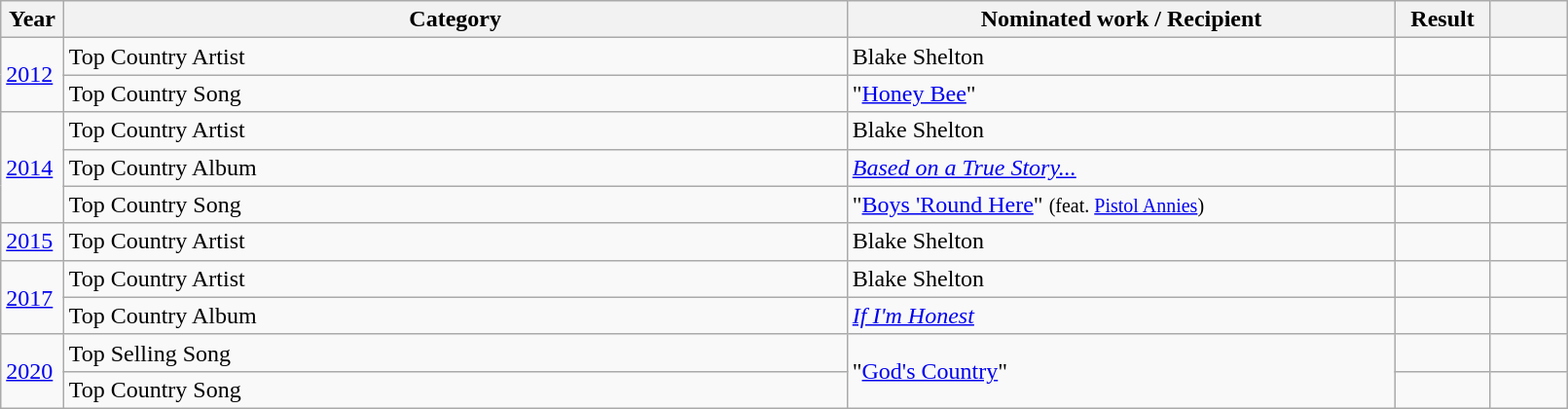<table class="wikitable plainrowheaders" style="width:85%;">
<tr>
<th scope="col" style="width:4%;">Year</th>
<th scope="col" style="width:50%;">Category</th>
<th scope="col" style="width:35%;">Nominated work / Recipient</th>
<th scope="col" style="width:6%;">Result</th>
<th scope="col" style="width:6%;"></th>
</tr>
<tr>
<td rowspan=2><a href='#'>2012</a></td>
<td>Top Country Artist</td>
<td>Blake Shelton</td>
<td></td>
<td></td>
</tr>
<tr>
<td>Top Country Song</td>
<td>"<a href='#'>Honey Bee</a>"</td>
<td></td>
<td></td>
</tr>
<tr>
<td rowspan=3><a href='#'>2014</a></td>
<td>Top Country Artist</td>
<td>Blake Shelton</td>
<td></td>
<td></td>
</tr>
<tr>
<td>Top Country Album</td>
<td><em><a href='#'>Based on a True Story...</a></em></td>
<td></td>
<td></td>
</tr>
<tr>
<td>Top Country Song</td>
<td>"<a href='#'>Boys 'Round Here</a>" <small>(feat. <a href='#'>Pistol Annies</a>)</small></td>
<td></td>
<td></td>
</tr>
<tr>
<td><a href='#'>2015</a></td>
<td>Top Country Artist</td>
<td>Blake Shelton</td>
<td></td>
<td></td>
</tr>
<tr>
<td rowspan=2><a href='#'>2017</a></td>
<td>Top Country Artist</td>
<td>Blake Shelton</td>
<td></td>
<td></td>
</tr>
<tr>
<td>Top Country Album</td>
<td><em><a href='#'>If I'm Honest</a></em></td>
<td></td>
<td></td>
</tr>
<tr>
<td rowspan=2><a href='#'>2020</a></td>
<td>Top Selling Song</td>
<td rowspan=2>"<a href='#'>God's Country</a>"</td>
<td></td>
<td></td>
</tr>
<tr>
<td>Top Country Song</td>
<td></td>
<td></td>
</tr>
</table>
